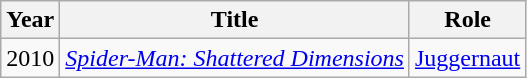<table class="wikitable sortable">
<tr>
<th>Year</th>
<th>Title</th>
<th>Role</th>
</tr>
<tr>
<td>2010</td>
<td><em><a href='#'>Spider-Man: Shattered Dimensions</a></em></td>
<td><a href='#'>Juggernaut</a></td>
</tr>
</table>
